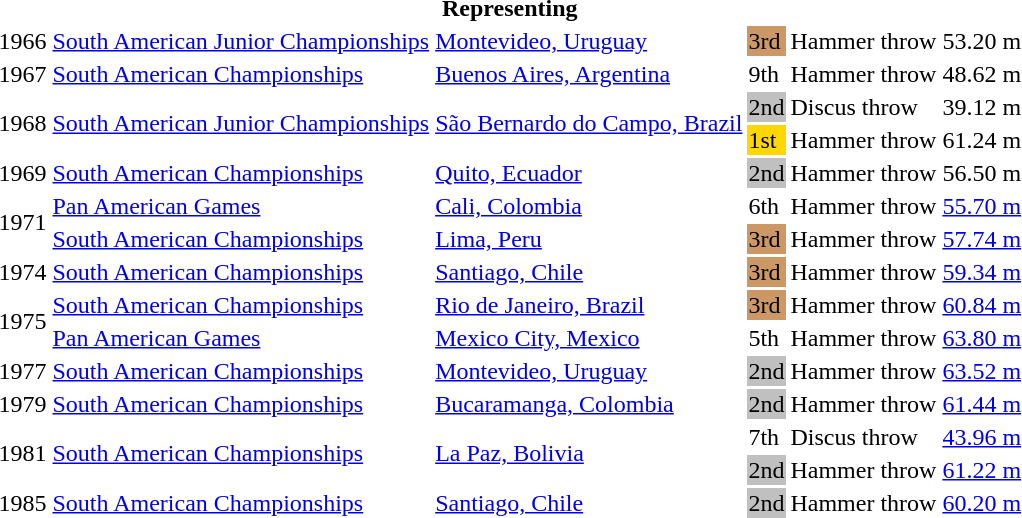<table>
<tr>
<th colspan="6">Representing </th>
</tr>
<tr>
<td>1966</td>
<td><a href='#'>South American Junior Championships</a></td>
<td><a href='#'>Montevideo, Uruguay</a></td>
<td bgcolor=cc9966>3rd</td>
<td>Hammer throw</td>
<td>53.20 m</td>
</tr>
<tr>
<td>1967</td>
<td><a href='#'>South American Championships</a></td>
<td><a href='#'>Buenos Aires, Argentina</a></td>
<td>9th</td>
<td>Hammer throw</td>
<td>48.62 m</td>
</tr>
<tr>
<td rowspan=2>1968</td>
<td rowspan=2><a href='#'>South American Junior Championships</a></td>
<td rowspan=2><a href='#'>São Bernardo do Campo, Brazil</a></td>
<td bgcolor=silver>2nd</td>
<td>Discus throw</td>
<td>39.12 m</td>
</tr>
<tr>
<td bgcolor=gold>1st</td>
<td>Hammer throw</td>
<td>61.24 m</td>
</tr>
<tr>
<td>1969</td>
<td><a href='#'>South American Championships</a></td>
<td><a href='#'>Quito, Ecuador</a></td>
<td bgcolor=silver>2nd</td>
<td>Hammer throw</td>
<td>56.50 m</td>
</tr>
<tr>
<td rowspan=2>1971</td>
<td><a href='#'>Pan American Games</a></td>
<td><a href='#'>Cali, Colombia</a></td>
<td>6th</td>
<td>Hammer throw</td>
<td><a href='#'>55.70 m</a></td>
</tr>
<tr>
<td><a href='#'>South American Championships</a></td>
<td><a href='#'>Lima, Peru</a></td>
<td bgcolor=cc9966>3rd</td>
<td>Hammer throw</td>
<td><a href='#'>57.74 m</a></td>
</tr>
<tr>
<td>1974</td>
<td><a href='#'>South American Championships</a></td>
<td><a href='#'>Santiago, Chile</a></td>
<td bgcolor=cc9966>3rd</td>
<td>Hammer throw</td>
<td><a href='#'>59.34 m</a></td>
</tr>
<tr>
<td rowspan=2>1975</td>
<td><a href='#'>South American Championships</a></td>
<td><a href='#'>Rio de Janeiro, Brazil</a></td>
<td bgcolor=cc9966>3rd</td>
<td>Hammer throw</td>
<td><a href='#'>60.84 m</a></td>
</tr>
<tr>
<td><a href='#'>Pan American Games</a></td>
<td><a href='#'>Mexico City, Mexico</a></td>
<td>5th</td>
<td>Hammer throw</td>
<td><a href='#'>63.80 m</a></td>
</tr>
<tr>
<td>1977</td>
<td><a href='#'>South American Championships</a></td>
<td><a href='#'>Montevideo, Uruguay</a></td>
<td bgcolor=silver>2nd</td>
<td>Hammer throw</td>
<td><a href='#'>63.52 m</a></td>
</tr>
<tr>
<td>1979</td>
<td><a href='#'>South American Championships</a></td>
<td><a href='#'>Bucaramanga, Colombia</a></td>
<td bgcolor=silver>2nd</td>
<td>Hammer throw</td>
<td><a href='#'>61.44 m</a></td>
</tr>
<tr>
<td rowspan=2>1981</td>
<td rowspan=2><a href='#'>South American Championships</a></td>
<td rowspan=2><a href='#'>La Paz, Bolivia</a></td>
<td>7th</td>
<td>Discus throw</td>
<td><a href='#'>43.96 m</a></td>
</tr>
<tr>
<td bgcolor=silver>2nd</td>
<td>Hammer throw</td>
<td><a href='#'>61.22 m</a></td>
</tr>
<tr>
<td>1985</td>
<td><a href='#'>South American Championships</a></td>
<td><a href='#'>Santiago, Chile</a></td>
<td bgcolor=silver>2nd</td>
<td>Hammer throw</td>
<td><a href='#'>60.20 m</a></td>
</tr>
</table>
